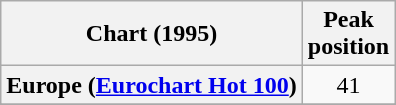<table class="wikitable sortable plainrowheaders" style="text-align:center">
<tr>
<th scope="col">Chart (1995)</th>
<th scope="col">Peak<br>position</th>
</tr>
<tr>
<th scope="row">Europe (<a href='#'>Eurochart Hot 100</a>)</th>
<td>41</td>
</tr>
<tr>
</tr>
<tr>
</tr>
</table>
